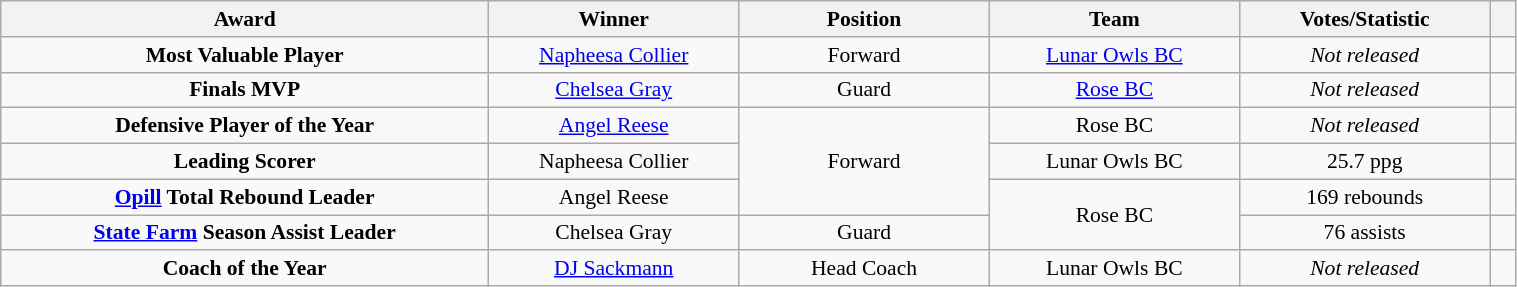<table class="wikitable" style="width: 80%; text-align:center; font-size:90%">
<tr>
<th width=250>Award</th>
<th width=125>Winner</th>
<th width=125>Position</th>
<th width=125>Team</th>
<th width=125>Votes/Statistic</th>
<th width=7></th>
</tr>
<tr>
<td><strong>Most Valuable Player</strong></td>
<td><a href='#'>Napheesa Collier</a></td>
<td>Forward</td>
<td><a href='#'>Lunar Owls BC</a></td>
<td><em>Not released</em></td>
<td></td>
</tr>
<tr>
<td><strong>Finals MVP</strong></td>
<td><a href='#'>Chelsea Gray</a></td>
<td>Guard</td>
<td><a href='#'>Rose BC</a></td>
<td><em>Not released</em></td>
<td></td>
</tr>
<tr>
<td><strong>Defensive Player of the Year</strong></td>
<td><a href='#'>Angel Reese</a></td>
<td rowspan=3>Forward</td>
<td>Rose BC</td>
<td><em>Not released</em></td>
<td></td>
</tr>
<tr>
<td><strong>Leading Scorer</strong></td>
<td>Napheesa Collier</td>
<td>Lunar Owls BC</td>
<td>25.7 ppg</td>
<td></td>
</tr>
<tr>
<td><strong><a href='#'>Opill</a> Total Rebound Leader</strong></td>
<td>Angel Reese</td>
<td rowspan=2>Rose BC</td>
<td>169 rebounds</td>
<td></td>
</tr>
<tr>
<td><strong><a href='#'>State Farm</a> Season Assist Leader</strong></td>
<td>Chelsea Gray</td>
<td>Guard</td>
<td>76 assists</td>
<td></td>
</tr>
<tr>
<td><strong>Coach of the Year</strong></td>
<td><a href='#'>DJ Sackmann</a></td>
<td>Head Coach</td>
<td>Lunar Owls BC</td>
<td><em>Not released</em></td>
<td></td>
</tr>
</table>
